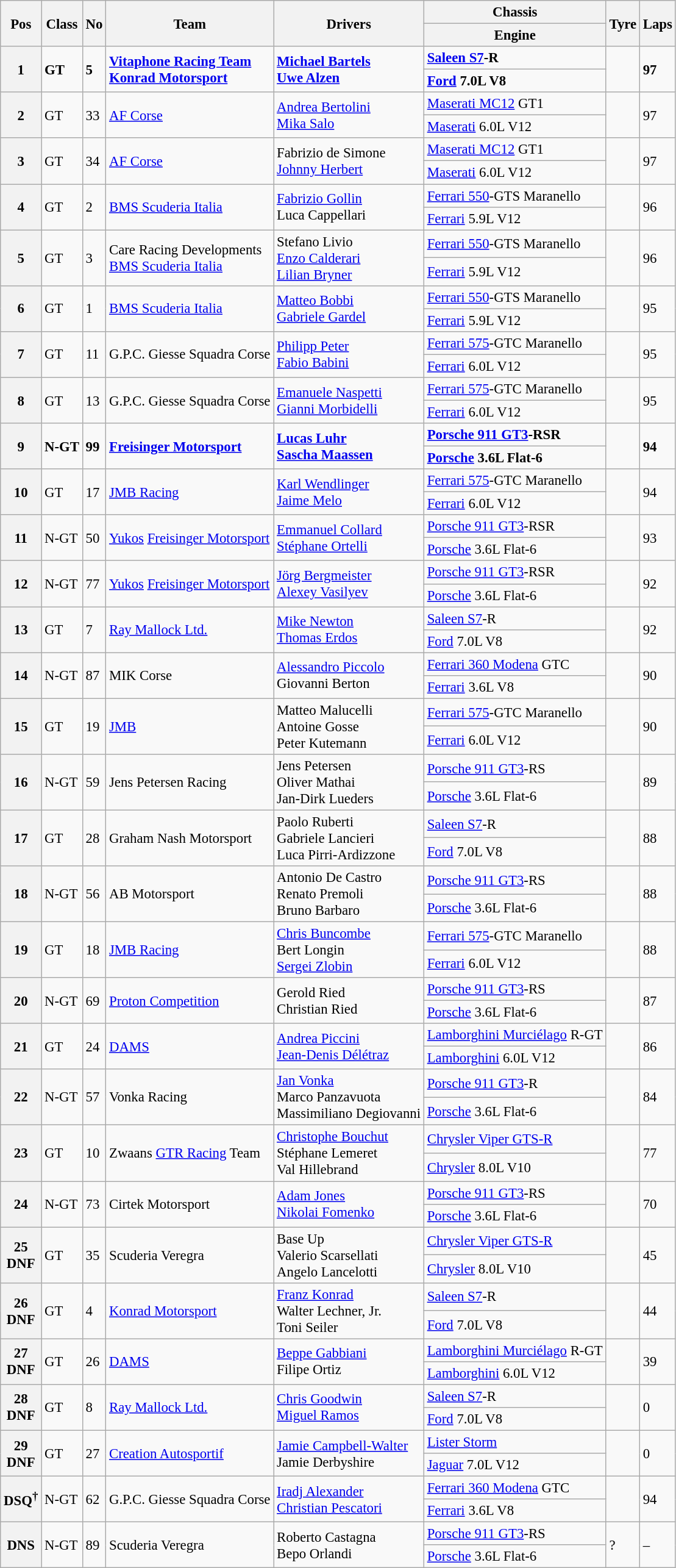<table class="wikitable" style="font-size: 95%;">
<tr>
<th rowspan=2>Pos</th>
<th rowspan=2>Class</th>
<th rowspan=2>No</th>
<th rowspan=2>Team</th>
<th rowspan=2>Drivers</th>
<th>Chassis</th>
<th rowspan=2>Tyre</th>
<th rowspan=2>Laps</th>
</tr>
<tr>
<th>Engine</th>
</tr>
<tr style="font-weight:bold">
<th rowspan=2>1</th>
<td rowspan=2>GT</td>
<td rowspan=2>5</td>
<td rowspan=2> <a href='#'>Vitaphone Racing Team</a><br> <a href='#'>Konrad Motorsport</a></td>
<td rowspan=2> <a href='#'>Michael Bartels</a><br> <a href='#'>Uwe Alzen</a></td>
<td><a href='#'>Saleen S7</a>-R</td>
<td rowspan=2></td>
<td rowspan=2>97</td>
</tr>
<tr style="font-weight:bold">
<td><a href='#'>Ford</a> 7.0L V8</td>
</tr>
<tr>
<th rowspan=2>2</th>
<td rowspan=2>GT</td>
<td rowspan=2>33</td>
<td rowspan=2> <a href='#'>AF Corse</a></td>
<td rowspan=2> <a href='#'>Andrea Bertolini</a><br> <a href='#'>Mika Salo</a></td>
<td><a href='#'>Maserati MC12</a> GT1</td>
<td rowspan=2></td>
<td rowspan=2>97</td>
</tr>
<tr>
<td><a href='#'>Maserati</a> 6.0L V12</td>
</tr>
<tr>
<th rowspan=2>3</th>
<td rowspan=2>GT</td>
<td rowspan=2>34</td>
<td rowspan=2> <a href='#'>AF Corse</a></td>
<td rowspan=2> Fabrizio de Simone<br> <a href='#'>Johnny Herbert</a></td>
<td><a href='#'>Maserati MC12</a> GT1</td>
<td rowspan=2></td>
<td rowspan=2>97</td>
</tr>
<tr>
<td><a href='#'>Maserati</a> 6.0L V12</td>
</tr>
<tr>
<th rowspan=2>4</th>
<td rowspan=2>GT</td>
<td rowspan=2>2</td>
<td rowspan=2> <a href='#'>BMS Scuderia Italia</a></td>
<td rowspan=2> <a href='#'>Fabrizio Gollin</a><br> Luca Cappellari</td>
<td><a href='#'>Ferrari 550</a>-GTS Maranello</td>
<td rowspan=2></td>
<td rowspan=2>96</td>
</tr>
<tr>
<td><a href='#'>Ferrari</a> 5.9L V12</td>
</tr>
<tr>
<th rowspan=2>5</th>
<td rowspan=2>GT</td>
<td rowspan=2>3</td>
<td rowspan=2> Care Racing Developments<br> <a href='#'>BMS Scuderia Italia</a></td>
<td rowspan=2> Stefano Livio<br> <a href='#'>Enzo Calderari</a><br> <a href='#'>Lilian Bryner</a></td>
<td><a href='#'>Ferrari 550</a>-GTS Maranello</td>
<td rowspan=2></td>
<td rowspan=2>96</td>
</tr>
<tr>
<td><a href='#'>Ferrari</a> 5.9L V12</td>
</tr>
<tr>
<th rowspan=2>6</th>
<td rowspan=2>GT</td>
<td rowspan=2>1</td>
<td rowspan=2> <a href='#'>BMS Scuderia Italia</a></td>
<td rowspan=2> <a href='#'>Matteo Bobbi</a><br> <a href='#'>Gabriele Gardel</a></td>
<td><a href='#'>Ferrari 550</a>-GTS Maranello</td>
<td rowspan=2></td>
<td rowspan=2>95</td>
</tr>
<tr>
<td><a href='#'>Ferrari</a> 5.9L V12</td>
</tr>
<tr>
<th rowspan=2>7</th>
<td rowspan=2>GT</td>
<td rowspan=2>11</td>
<td rowspan=2> G.P.C. Giesse Squadra Corse</td>
<td rowspan=2> <a href='#'>Philipp Peter</a><br> <a href='#'>Fabio Babini</a></td>
<td><a href='#'>Ferrari 575</a>-GTC Maranello</td>
<td rowspan=2></td>
<td rowspan=2>95</td>
</tr>
<tr>
<td><a href='#'>Ferrari</a> 6.0L V12</td>
</tr>
<tr>
<th rowspan=2>8</th>
<td rowspan=2>GT</td>
<td rowspan=2>13</td>
<td rowspan=2> G.P.C. Giesse Squadra Corse</td>
<td rowspan=2> <a href='#'>Emanuele Naspetti</a><br> <a href='#'>Gianni Morbidelli</a></td>
<td><a href='#'>Ferrari 575</a>-GTC Maranello</td>
<td rowspan=2></td>
<td rowspan=2>95</td>
</tr>
<tr>
<td><a href='#'>Ferrari</a> 6.0L V12</td>
</tr>
<tr style="font-weight:bold">
<th rowspan=2>9</th>
<td rowspan=2>N-GT</td>
<td rowspan=2>99</td>
<td rowspan=2> <a href='#'>Freisinger Motorsport</a></td>
<td rowspan=2> <a href='#'>Lucas Luhr</a><br> <a href='#'>Sascha Maassen</a></td>
<td><a href='#'>Porsche 911 GT3</a>-RSR</td>
<td rowspan=2></td>
<td rowspan=2>94</td>
</tr>
<tr style="font-weight:bold">
<td><a href='#'>Porsche</a> 3.6L Flat-6</td>
</tr>
<tr>
<th rowspan=2>10</th>
<td rowspan=2>GT</td>
<td rowspan=2>17</td>
<td rowspan=2> <a href='#'>JMB Racing</a></td>
<td rowspan=2> <a href='#'>Karl Wendlinger</a><br> <a href='#'>Jaime Melo</a></td>
<td><a href='#'>Ferrari 575</a>-GTC Maranello</td>
<td rowspan=2></td>
<td rowspan=2>94</td>
</tr>
<tr>
<td><a href='#'>Ferrari</a> 6.0L V12</td>
</tr>
<tr>
<th rowspan=2>11</th>
<td rowspan=2>N-GT</td>
<td rowspan=2>50</td>
<td rowspan=2> <a href='#'>Yukos</a> <a href='#'>Freisinger Motorsport</a></td>
<td rowspan=2> <a href='#'>Emmanuel Collard</a><br> <a href='#'>Stéphane Ortelli</a></td>
<td><a href='#'>Porsche 911 GT3</a>-RSR</td>
<td rowspan=2></td>
<td rowspan=2>93</td>
</tr>
<tr>
<td><a href='#'>Porsche</a> 3.6L Flat-6</td>
</tr>
<tr>
<th rowspan=2>12</th>
<td rowspan=2>N-GT</td>
<td rowspan=2>77</td>
<td rowspan=2> <a href='#'>Yukos</a> <a href='#'>Freisinger Motorsport</a></td>
<td rowspan=2> <a href='#'>Jörg Bergmeister</a><br> <a href='#'>Alexey Vasilyev</a></td>
<td><a href='#'>Porsche 911 GT3</a>-RSR</td>
<td rowspan=2></td>
<td rowspan=2>92</td>
</tr>
<tr>
<td><a href='#'>Porsche</a> 3.6L Flat-6</td>
</tr>
<tr>
<th rowspan=2>13</th>
<td rowspan=2>GT</td>
<td rowspan=2>7</td>
<td rowspan=2> <a href='#'>Ray Mallock Ltd.</a></td>
<td rowspan=2> <a href='#'>Mike Newton</a><br> <a href='#'>Thomas Erdos</a></td>
<td><a href='#'>Saleen S7</a>-R</td>
<td rowspan=2></td>
<td rowspan=2>92</td>
</tr>
<tr>
<td><a href='#'>Ford</a> 7.0L V8</td>
</tr>
<tr>
<th rowspan=2>14</th>
<td rowspan=2>N-GT</td>
<td rowspan=2>87</td>
<td rowspan=2> MIK Corse</td>
<td rowspan=2> <a href='#'>Alessandro Piccolo</a><br> Giovanni Berton</td>
<td><a href='#'>Ferrari 360 Modena</a> GTC</td>
<td rowspan=2></td>
<td rowspan=2>90</td>
</tr>
<tr>
<td><a href='#'>Ferrari</a> 3.6L V8</td>
</tr>
<tr>
<th rowspan=2>15</th>
<td rowspan=2>GT</td>
<td rowspan=2>19</td>
<td rowspan=2> <a href='#'>JMB</a></td>
<td rowspan=2> Matteo Malucelli<br> Antoine Gosse<br> Peter Kutemann</td>
<td><a href='#'>Ferrari 575</a>-GTC Maranello</td>
<td rowspan=2></td>
<td rowspan=2>90</td>
</tr>
<tr>
<td><a href='#'>Ferrari</a> 6.0L V12</td>
</tr>
<tr>
<th rowspan=2>16</th>
<td rowspan=2>N-GT</td>
<td rowspan=2>59</td>
<td rowspan=2> Jens Petersen Racing</td>
<td rowspan=2> Jens Petersen<br> Oliver Mathai<br> Jan-Dirk Lueders</td>
<td><a href='#'>Porsche 911 GT3</a>-RS</td>
<td rowspan=2></td>
<td rowspan=2>89</td>
</tr>
<tr>
<td><a href='#'>Porsche</a> 3.6L Flat-6</td>
</tr>
<tr>
<th rowspan=2>17</th>
<td rowspan=2>GT</td>
<td rowspan=2>28</td>
<td rowspan=2> Graham Nash Motorsport</td>
<td rowspan=2> Paolo Ruberti<br> Gabriele Lancieri<br> Luca Pirri-Ardizzone</td>
<td><a href='#'>Saleen S7</a>-R</td>
<td rowspan=2></td>
<td rowspan=2>88</td>
</tr>
<tr>
<td><a href='#'>Ford</a> 7.0L V8</td>
</tr>
<tr>
<th rowspan=2>18</th>
<td rowspan=2>N-GT</td>
<td rowspan=2>56</td>
<td rowspan=2> AB Motorsport</td>
<td rowspan=2> Antonio De Castro<br> Renato Premoli<br> Bruno Barbaro</td>
<td><a href='#'>Porsche 911 GT3</a>-RS</td>
<td rowspan=2></td>
<td rowspan=2>88</td>
</tr>
<tr>
<td><a href='#'>Porsche</a> 3.6L Flat-6</td>
</tr>
<tr>
<th rowspan=2>19</th>
<td rowspan=2>GT</td>
<td rowspan=2>18</td>
<td rowspan=2> <a href='#'>JMB Racing</a></td>
<td rowspan=2> <a href='#'>Chris Buncombe</a><br> Bert Longin<br> <a href='#'>Sergei Zlobin</a></td>
<td><a href='#'>Ferrari 575</a>-GTC Maranello</td>
<td rowspan=2></td>
<td rowspan=2>88</td>
</tr>
<tr>
<td><a href='#'>Ferrari</a> 6.0L V12</td>
</tr>
<tr>
<th rowspan=2>20</th>
<td rowspan=2>N-GT</td>
<td rowspan=2>69</td>
<td rowspan=2> <a href='#'>Proton Competition</a></td>
<td rowspan=2> Gerold Ried<br> Christian Ried</td>
<td><a href='#'>Porsche 911 GT3</a>-RS</td>
<td rowspan=2></td>
<td rowspan=2>87</td>
</tr>
<tr>
<td><a href='#'>Porsche</a> 3.6L Flat-6</td>
</tr>
<tr>
<th rowspan=2>21</th>
<td rowspan=2>GT</td>
<td rowspan=2>24</td>
<td rowspan=2> <a href='#'>DAMS</a></td>
<td rowspan=2> <a href='#'>Andrea Piccini</a><br> <a href='#'>Jean-Denis Délétraz</a></td>
<td><a href='#'>Lamborghini Murciélago</a> R-GT</td>
<td rowspan=2></td>
<td rowspan=2>86</td>
</tr>
<tr>
<td><a href='#'>Lamborghini</a> 6.0L V12</td>
</tr>
<tr>
<th rowspan=2>22</th>
<td rowspan=2>N-GT</td>
<td rowspan=2>57</td>
<td rowspan=2> Vonka Racing</td>
<td rowspan=2> <a href='#'>Jan Vonka</a><br> Marco Panzavuota<br> Massimiliano Degiovanni</td>
<td><a href='#'>Porsche 911 GT3</a>-R</td>
<td rowspan=2></td>
<td rowspan=2>84</td>
</tr>
<tr>
<td><a href='#'>Porsche</a> 3.6L Flat-6</td>
</tr>
<tr>
<th rowspan=2>23</th>
<td rowspan=2>GT</td>
<td rowspan=2>10</td>
<td rowspan=2> Zwaans <a href='#'>GTR Racing</a> Team</td>
<td rowspan=2> <a href='#'>Christophe Bouchut</a><br> Stéphane Lemeret<br> Val Hillebrand</td>
<td><a href='#'>Chrysler Viper GTS-R</a></td>
<td rowspan=2></td>
<td rowspan=2>77</td>
</tr>
<tr>
<td><a href='#'>Chrysler</a> 8.0L V10</td>
</tr>
<tr>
<th rowspan=2>24</th>
<td rowspan=2>N-GT</td>
<td rowspan=2>73</td>
<td rowspan=2> Cirtek Motorsport</td>
<td rowspan=2> <a href='#'>Adam Jones</a><br> <a href='#'>Nikolai Fomenko</a></td>
<td><a href='#'>Porsche 911 GT3</a>-RS</td>
<td rowspan=2></td>
<td rowspan=2>70</td>
</tr>
<tr>
<td><a href='#'>Porsche</a> 3.6L Flat-6</td>
</tr>
<tr>
<th rowspan=2>25<br>DNF</th>
<td rowspan=2>GT</td>
<td rowspan=2>35</td>
<td rowspan=2> Scuderia Veregra</td>
<td rowspan=2> Base Up<br> Valerio Scarsellati<br> Angelo Lancelotti</td>
<td><a href='#'>Chrysler Viper GTS-R</a></td>
<td rowspan=2></td>
<td rowspan=2>45</td>
</tr>
<tr>
<td><a href='#'>Chrysler</a> 8.0L V10</td>
</tr>
<tr>
<th rowspan=2>26<br>DNF</th>
<td rowspan=2>GT</td>
<td rowspan=2>4</td>
<td rowspan=2> <a href='#'>Konrad Motorsport</a></td>
<td rowspan=2> <a href='#'>Franz Konrad</a><br> Walter Lechner, Jr.<br> Toni Seiler</td>
<td><a href='#'>Saleen S7</a>-R</td>
<td rowspan=2></td>
<td rowspan=2>44</td>
</tr>
<tr>
<td><a href='#'>Ford</a> 7.0L V8</td>
</tr>
<tr>
<th rowspan=2>27<br>DNF</th>
<td rowspan=2>GT</td>
<td rowspan=2>26</td>
<td rowspan=2> <a href='#'>DAMS</a></td>
<td rowspan=2> <a href='#'>Beppe Gabbiani</a><br> Filipe Ortiz</td>
<td><a href='#'>Lamborghini Murciélago</a> R-GT</td>
<td rowspan=2></td>
<td rowspan=2>39</td>
</tr>
<tr>
<td><a href='#'>Lamborghini</a> 6.0L V12</td>
</tr>
<tr>
<th rowspan=2>28<br>DNF</th>
<td rowspan=2>GT</td>
<td rowspan=2>8</td>
<td rowspan=2> <a href='#'>Ray Mallock Ltd.</a></td>
<td rowspan=2> <a href='#'>Chris Goodwin</a><br> <a href='#'>Miguel Ramos</a></td>
<td><a href='#'>Saleen S7</a>-R</td>
<td rowspan=2></td>
<td rowspan=2>0</td>
</tr>
<tr>
<td><a href='#'>Ford</a> 7.0L V8</td>
</tr>
<tr>
<th rowspan=2>29<br>DNF</th>
<td rowspan=2>GT</td>
<td rowspan=2>27</td>
<td rowspan=2> <a href='#'>Creation Autosportif</a></td>
<td rowspan=2> <a href='#'>Jamie Campbell-Walter</a><br> Jamie Derbyshire</td>
<td><a href='#'>Lister Storm</a></td>
<td rowspan=2></td>
<td rowspan=2>0</td>
</tr>
<tr>
<td><a href='#'>Jaguar</a> 7.0L V12</td>
</tr>
<tr>
<th rowspan=2>DSQ<sup>†</sup></th>
<td rowspan=2>N-GT</td>
<td rowspan=2>62</td>
<td rowspan=2> G.P.C. Giesse Squadra Corse</td>
<td rowspan=2> <a href='#'>Iradj Alexander</a><br> <a href='#'>Christian Pescatori</a></td>
<td><a href='#'>Ferrari 360 Modena</a> GTC</td>
<td rowspan=2></td>
<td rowspan=2>94</td>
</tr>
<tr>
<td><a href='#'>Ferrari</a> 3.6L V8</td>
</tr>
<tr>
<th rowspan=2>DNS</th>
<td rowspan=2>N-GT</td>
<td rowspan=2>89</td>
<td rowspan=2> Scuderia Veregra</td>
<td rowspan=2> Roberto Castagna<br> Bepo Orlandi</td>
<td><a href='#'>Porsche 911 GT3</a>-RS</td>
<td rowspan=2>?</td>
<td rowspan=2>–</td>
</tr>
<tr>
<td><a href='#'>Porsche</a> 3.6L Flat-6</td>
</tr>
</table>
